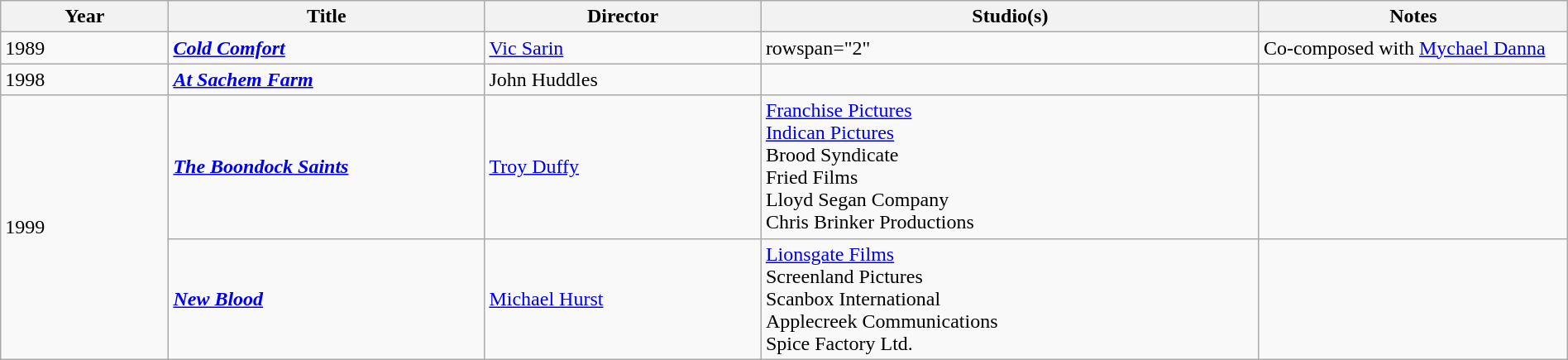<table class="wikitable sortable" style="width:100%;">
<tr>
<th width="25px">Year</th>
<th width="50px">Title</th>
<th width="50px">Director</th>
<th width="50px">Studio(s)</th>
<th width="25px">Notes</th>
</tr>
<tr>
<td>1989</td>
<td><a href='#'><strong><em>Cold Comfort</em></strong></a></td>
<td><a href='#'>Vic Sarin</a></td>
<td>rowspan="2" </td>
<td>Co-composed with <a href='#'>Mychael Danna</a></td>
</tr>
<tr>
<td>1998</td>
<td><strong><em><a href='#'>At Sachem Farm</a></em></strong></td>
<td>John Huddles</td>
<td></td>
</tr>
<tr>
<td rowspan="2">1999</td>
<td><strong><em><a href='#'>The Boondock Saints</a></em></strong></td>
<td><a href='#'>Troy Duffy</a></td>
<td><a href='#'>Franchise Pictures</a><br><a href='#'>Indican Pictures</a><br>Brood Syndicate<br>Fried Films<br>Lloyd Segan Company<br>Chris Brinker Productions</td>
<td></td>
</tr>
<tr>
<td><em><a href='#'><strong>New Blood</strong></a></em></td>
<td><a href='#'>Michael Hurst</a></td>
<td><a href='#'>Lionsgate Films</a><br>Screenland Pictures<br>Scanbox International<br>Applecreek Communications<br>Spice Factory Ltd.</td>
<td></td>
</tr>
</table>
